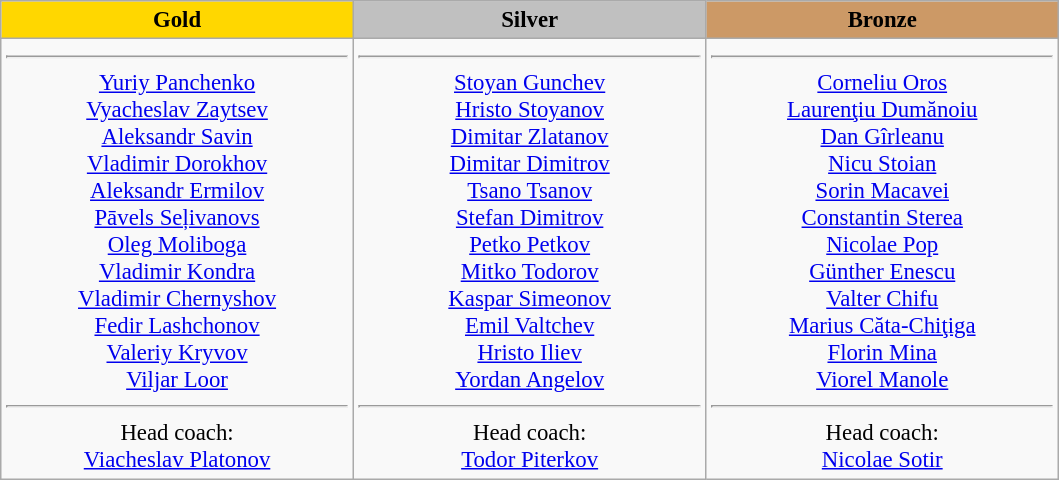<table class="wikitable" style="text-align:center; font-size:95%;">
<tr>
<th style="width:15em; background:gold">Gold</th>
<th style="width:15em; background:silver">Silver</th>
<th style="width:15em; background:#cc9966">Bronze</th>
</tr>
<tr>
<td><hr><a href='#'>Yuriy Panchenko</a><br><a href='#'>Vyacheslav Zaytsev</a><br><a href='#'>Aleksandr Savin</a><br><a href='#'>Vladimir Dorokhov</a><br><a href='#'>Aleksandr Ermilov</a><br><a href='#'>Pāvels Seļivanovs</a><br><a href='#'>Oleg Moliboga</a><br><a href='#'>Vladimir Kondra</a><br><a href='#'>Vladimir Chernyshov</a><br><a href='#'>Fedir Lashchonov</a><br><a href='#'>Valeriy Kryvov</a><br><a href='#'>Viljar Loor</a><br><hr>Head coach:<br><a href='#'>Viacheslav Platonov</a></td>
<td><hr><a href='#'>Stoyan Gunchev</a><br><a href='#'>Hristo Stoyanov</a><br><a href='#'>Dimitar Zlatanov</a><br><a href='#'>Dimitar Dimitrov</a><br><a href='#'>Tsano Tsanov</a><br><a href='#'>Stefan Dimitrov</a><br><a href='#'>Petko Petkov</a><br><a href='#'>Mitko Todorov</a><br><a href='#'>Kaspar Simeonov</a><br><a href='#'>Emil Valtchev</a><br><a href='#'>Hristo Iliev</a><br><a href='#'>Yordan Angelov</a><br><hr>Head coach:<br><a href='#'>Todor Piterkov</a></td>
<td><hr><a href='#'>Corneliu Oros</a><br><a href='#'>Laurenţiu Dumănoiu</a><br><a href='#'>Dan Gîrleanu</a><br><a href='#'>Nicu Stoian</a><br><a href='#'>Sorin Macavei</a><br><a href='#'>Constantin Sterea</a><br><a href='#'>Nicolae Pop</a><br><a href='#'>Günther Enescu</a><br><a href='#'>Valter Chifu</a><br><a href='#'>Marius Căta-Chiţiga</a><br><a href='#'>Florin Mina</a><br><a href='#'>Viorel Manole</a><br><hr>Head coach:<br><a href='#'>Nicolae Sotir</a></td>
</tr>
</table>
